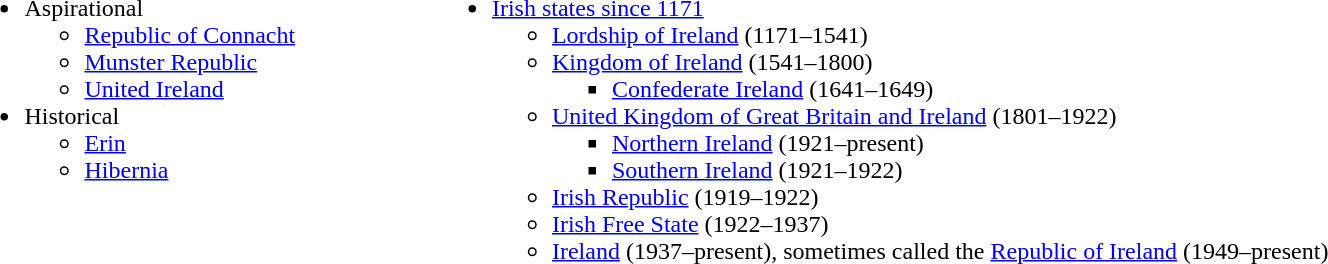<table width="90%">
<tr valign=top>
<td style= width="50%"><br><ul><li>Aspirational<ul><li><a href='#'>Republic of Connacht</a></li><li><a href='#'>Munster Republic</a></li><li><a href='#'>United Ireland</a></li></ul></li><li>Historical<ul><li><a href='#'>Erin</a></li><li><a href='#'>Hibernia</a></li></ul></li></ul></td>
<td></td>
<td style= width="50%"><br><ul><li><a href='#'>Irish states since 1171</a><ul><li><a href='#'>Lordship of Ireland</a> (1171–1541)</li><li><a href='#'>Kingdom of Ireland</a> (1541–1800)<ul><li><a href='#'>Confederate Ireland</a> (1641–1649)</li></ul></li><li><a href='#'>United Kingdom of Great Britain and Ireland</a> (1801–1922)<ul><li><a href='#'>Northern Ireland</a> (1921–present)</li><li><a href='#'>Southern Ireland</a> (1921–1922)</li></ul></li><li><a href='#'>Irish Republic</a> (1919–1922)</li><li><a href='#'>Irish Free State</a> (1922–1937)</li><li><a href='#'>Ireland</a> (1937–present), sometimes called the <a href='#'>Republic of Ireland</a> (1949–present)</li></ul></li></ul></td>
</tr>
</table>
